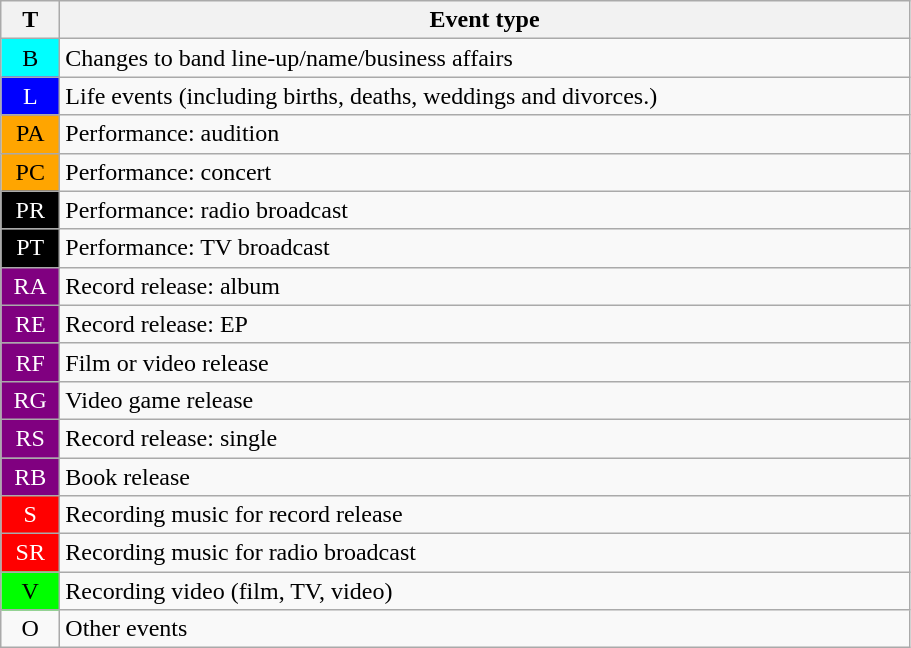<table class="wikitable" style="float: left;width:48%;text-align:center">
<tr>
<th style="width:2em">T</th>
<th>Event type</th>
</tr>
<tr>
<td style="background:aqua">B</td>
<td align="left">Changes to band line-up/name/business affairs</td>
</tr>
<tr>
<td style="background:blue; color:white">L</td>
<td align="left">Life events (including births, deaths, weddings and divorces.)</td>
</tr>
<tr>
<td style="background:orange">PA</td>
<td align="left">Performance: audition</td>
</tr>
<tr>
<td style="background:orange">PC</td>
<td align="left">Performance: concert</td>
</tr>
<tr>
<td style="background:black; color:white">PR</td>
<td align="left">Performance: radio broadcast</td>
</tr>
<tr>
<td style="background:black; color:white">PT</td>
<td align="left">Performance: TV broadcast</td>
</tr>
<tr>
<td style="background:purple; color:white">RA</td>
<td align="left">Record release: album</td>
</tr>
<tr>
<td style="background:purple; color:white">RE</td>
<td align="left">Record release: EP</td>
</tr>
<tr>
<td style="background:purple; color:white">RF</td>
<td align="left">Film or video release</td>
</tr>
<tr>
<td style="background:purple; color:white">RG</td>
<td align="left">Video game release</td>
</tr>
<tr>
<td style="background:purple; color:white">RS</td>
<td align="left">Record release: single</td>
</tr>
<tr>
<td style="background:purple; color:white">RB</td>
<td align="left">Book release</td>
</tr>
<tr>
<td style="background:red; color:white">S</td>
<td align="left">Recording music for record release</td>
</tr>
<tr>
<td style="background:red; color:white">SR</td>
<td align="left">Recording music for radio broadcast</td>
</tr>
<tr>
<td style="background:lime">V</td>
<td align="left">Recording video (film, TV, video)</td>
</tr>
<tr>
<td>O</td>
<td align="left">Other events</td>
</tr>
</table>
